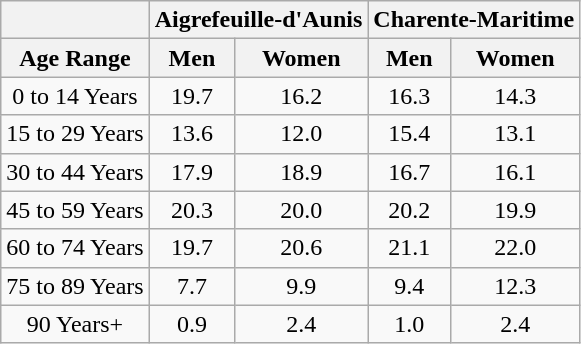<table class="wikitable" style="text-align:center;">
<tr>
<th></th>
<th colspan=2>Aigrefeuille-d'Aunis</th>
<th colspan=2>Charente-Maritime</th>
</tr>
<tr>
<th>Age Range</th>
<th>Men</th>
<th>Women</th>
<th>Men</th>
<th>Women</th>
</tr>
<tr>
<td>0 to 14 Years</td>
<td>19.7</td>
<td>16.2</td>
<td>16.3</td>
<td>14.3</td>
</tr>
<tr>
<td>15 to 29 Years</td>
<td>13.6</td>
<td>12.0</td>
<td>15.4</td>
<td>13.1</td>
</tr>
<tr>
<td>30 to 44 Years</td>
<td>17.9</td>
<td>18.9</td>
<td>16.7</td>
<td>16.1</td>
</tr>
<tr>
<td>45 to 59 Years</td>
<td>20.3</td>
<td>20.0</td>
<td>20.2</td>
<td>19.9</td>
</tr>
<tr>
<td>60 to 74 Years</td>
<td>19.7</td>
<td>20.6</td>
<td>21.1</td>
<td>22.0</td>
</tr>
<tr>
<td>75 to 89 Years</td>
<td>7.7</td>
<td>9.9</td>
<td>9.4</td>
<td>12.3</td>
</tr>
<tr>
<td>90 Years+</td>
<td>0.9</td>
<td>2.4</td>
<td>1.0</td>
<td>2.4</td>
</tr>
</table>
